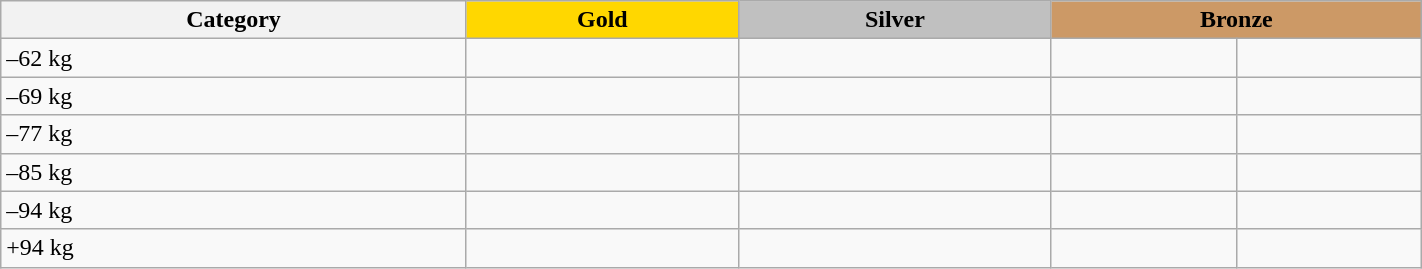<table class=wikitable width=75%>
<tr>
<th>Category</th>
<th style="background: gold">Gold</th>
<th style="background: silver">Silver</th>
<th style="background: #cc9966" colspan=2>Bronze</th>
</tr>
<tr>
<td>–62 kg</td>
<td></td>
<td></td>
<td></td>
<td></td>
</tr>
<tr>
<td>–69 kg</td>
<td></td>
<td></td>
<td></td>
<td></td>
</tr>
<tr>
<td>–77 kg</td>
<td></td>
<td></td>
<td></td>
<td></td>
</tr>
<tr>
<td>–85 kg</td>
<td></td>
<td></td>
<td></td>
<td></td>
</tr>
<tr>
<td>–94 kg</td>
<td></td>
<td></td>
<td></td>
<td></td>
</tr>
<tr>
<td>+94 kg</td>
<td></td>
<td></td>
<td></td>
<td></td>
</tr>
</table>
